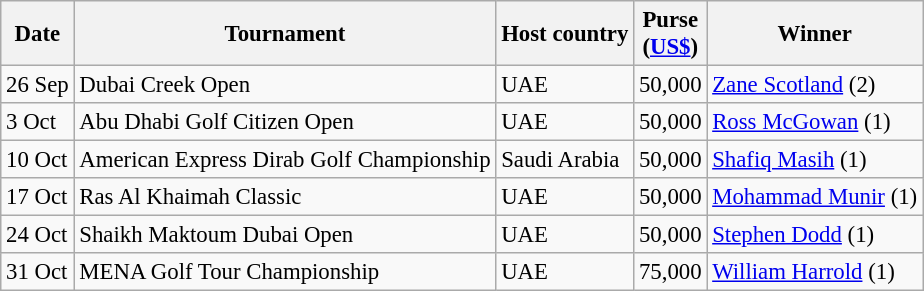<table class="wikitable" style="font-size:95%">
<tr>
<th>Date</th>
<th>Tournament</th>
<th>Host country</th>
<th>Purse<br>(<a href='#'>US$</a>)</th>
<th>Winner</th>
</tr>
<tr>
<td>26 Sep</td>
<td>Dubai Creek Open</td>
<td>UAE</td>
<td align=right>50,000</td>
<td> <a href='#'>Zane Scotland</a> (2)</td>
</tr>
<tr>
<td>3 Oct</td>
<td>Abu Dhabi Golf Citizen Open</td>
<td>UAE</td>
<td align=right>50,000</td>
<td> <a href='#'>Ross McGowan</a> (1)</td>
</tr>
<tr>
<td>10 Oct</td>
<td>American Express Dirab Golf Championship</td>
<td>Saudi Arabia</td>
<td align=right>50,000</td>
<td> <a href='#'>Shafiq Masih</a> (1)</td>
</tr>
<tr>
<td>17 Oct</td>
<td>Ras Al Khaimah Classic</td>
<td>UAE</td>
<td align=right>50,000</td>
<td> <a href='#'>Mohammad Munir</a> (1)</td>
</tr>
<tr>
<td>24 Oct</td>
<td>Shaikh Maktoum Dubai Open</td>
<td>UAE</td>
<td align=right>50,000</td>
<td> <a href='#'>Stephen Dodd</a> (1)</td>
</tr>
<tr>
<td>31 Oct</td>
<td>MENA Golf Tour Championship</td>
<td>UAE</td>
<td align=right>75,000</td>
<td> <a href='#'>William Harrold</a> (1)</td>
</tr>
</table>
